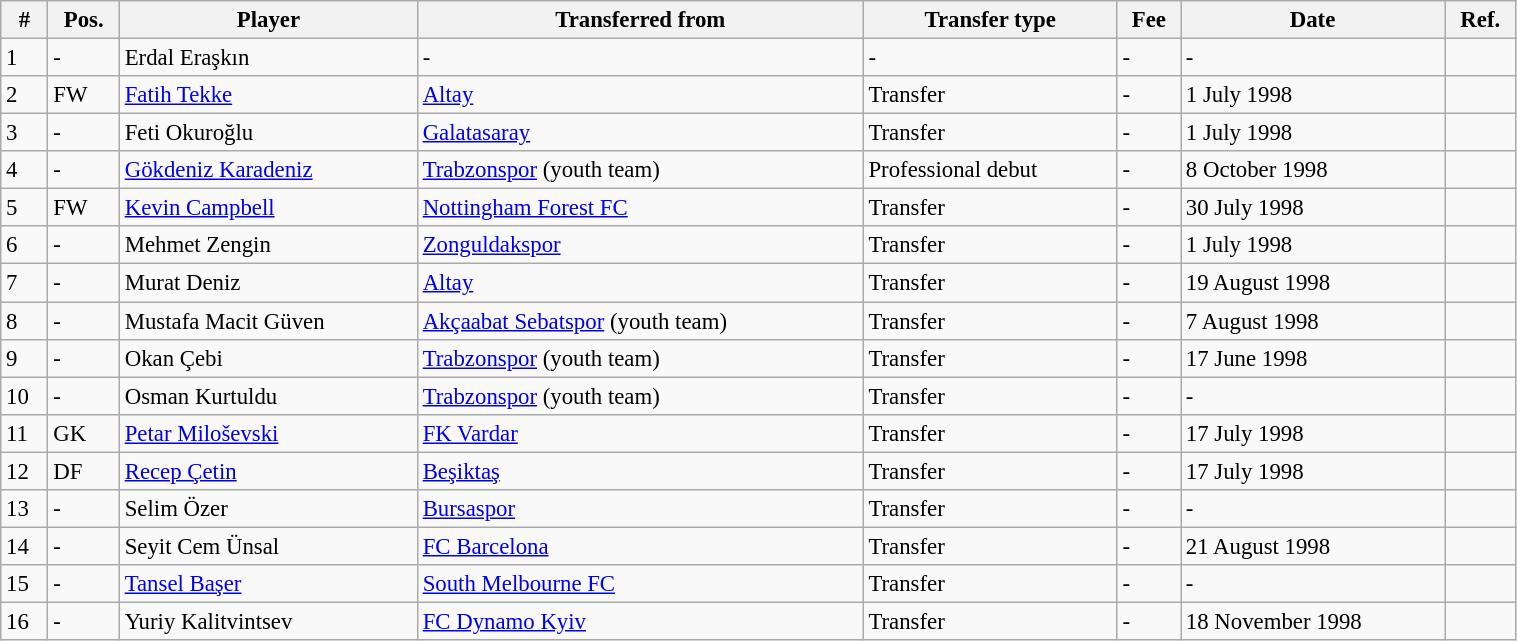<table width=80% class="wikitable" style="text-align:center; font-size:95%; text-align:left">
<tr>
<th>#</th>
<th>Pos.</th>
<th>Player</th>
<th>Transferred from</th>
<th>Transfer type</th>
<th>Fee</th>
<th>Date</th>
<th>Ref.</th>
</tr>
<tr --->
<td>1</td>
<td>-</td>
<td> Erdal Eraşkın</td>
<td>-</td>
<td>-</td>
<td>-</td>
<td>-</td>
<td></td>
</tr>
<tr --->
<td>2</td>
<td>FW</td>
<td> <a href='#'>Fatih Tekke</a></td>
<td><a href='#'>Altay</a></td>
<td>Transfer</td>
<td>-</td>
<td>1 July 1998</td>
<td></td>
</tr>
<tr --->
<td>3</td>
<td>-</td>
<td> Feti Okuroğlu</td>
<td><a href='#'>Galatasaray</a></td>
<td>Transfer</td>
<td>-</td>
<td>1 July 1998</td>
<td></td>
</tr>
<tr --->
<td>4</td>
<td>-</td>
<td> <a href='#'>Gökdeniz Karadeniz</a></td>
<td><a href='#'>Trabzonspor</a> (youth team)</td>
<td>Professional debut</td>
<td>-</td>
<td>8 October 1998</td>
<td></td>
</tr>
<tr --->
<td>5</td>
<td>FW</td>
<td> <a href='#'>Kevin Campbell</a></td>
<td><a href='#'>Nottingham Forest FC</a></td>
<td>Transfer</td>
<td>-</td>
<td>30 July 1998</td>
<td></td>
</tr>
<tr --->
<td>6</td>
<td>-</td>
<td> Mehmet Zengin</td>
<td><a href='#'>Zonguldakspor</a></td>
<td>Transfer</td>
<td>-</td>
<td>1 July 1998</td>
<td></td>
</tr>
<tr --->
<td>7</td>
<td>-</td>
<td> Murat Deniz</td>
<td><a href='#'>Altay</a></td>
<td>Transfer</td>
<td>-</td>
<td>19 August 1998</td>
<td></td>
</tr>
<tr --->
<td>8</td>
<td>-</td>
<td> Mustafa Macit Güven</td>
<td><a href='#'>Akçaabat Sebatspor</a> (youth team)</td>
<td>Transfer</td>
<td>-</td>
<td>7 August 1998</td>
<td></td>
</tr>
<tr --->
<td>9</td>
<td>-</td>
<td> Okan Çebi</td>
<td><a href='#'>Trabzonspor</a> (youth team)</td>
<td>Transfer</td>
<td>-</td>
<td>17 June 1998</td>
<td></td>
</tr>
<tr --->
<td>10</td>
<td>-</td>
<td> Osman Kurtuldu</td>
<td><a href='#'>Trabzonspor</a> (youth team)</td>
<td>Transfer</td>
<td>-</td>
<td>-</td>
<td></td>
</tr>
<tr --->
<td>11</td>
<td>GK</td>
<td> <a href='#'>Petar Miloševski</a></td>
<td><a href='#'>FK Vardar</a></td>
<td>Transfer</td>
<td>-</td>
<td>17 July 1998</td>
<td></td>
</tr>
<tr --->
<td>12</td>
<td>DF</td>
<td> <a href='#'>Recep Çetin</a></td>
<td><a href='#'>Beşiktaş</a></td>
<td>Transfer</td>
<td>-</td>
<td>17 July 1998</td>
<td></td>
</tr>
<tr --->
<td>13</td>
<td>-</td>
<td> Selim Özer</td>
<td><a href='#'>Bursaspor</a></td>
<td>Transfer</td>
<td>-</td>
<td>-</td>
<td></td>
</tr>
<tr --->
<td>14</td>
<td>-</td>
<td> Seyit Cem Ünsal</td>
<td><a href='#'>FC Barcelona</a></td>
<td>Transfer</td>
<td>-</td>
<td>21 August 1998</td>
<td></td>
</tr>
<tr --->
<td>15</td>
<td>-</td>
<td> <a href='#'>Tansel Başer</a></td>
<td><a href='#'>South Melbourne FC</a></td>
<td>Transfer</td>
<td>-</td>
<td>-</td>
<td></td>
</tr>
<tr --->
<td>16</td>
<td>-</td>
<td> Yuriy Kalitvintsev</td>
<td><a href='#'>FC Dynamo Kyiv</a></td>
<td>Transfer</td>
<td>-</td>
<td>18 November 1998</td>
<td></td>
</tr>
</table>
